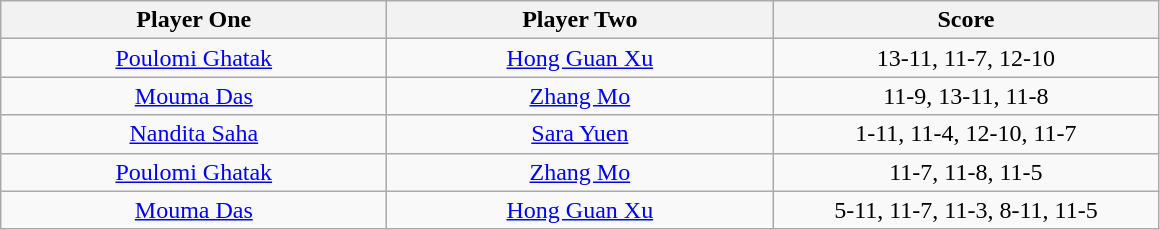<table class="wikitable" style="text-align: center">
<tr>
<th width=250>Player One</th>
<th width=250>Player Two</th>
<th width=250>Score</th>
</tr>
<tr>
<td><a href='#'>Poulomi Ghatak</a></td>
<td><a href='#'>Hong Guan Xu</a></td>
<td>13-11, 11-7, 12-10</td>
</tr>
<tr>
<td><a href='#'>Mouma Das</a></td>
<td><a href='#'>Zhang Mo</a></td>
<td>11-9, 13-11, 11-8</td>
</tr>
<tr>
<td><a href='#'>Nandita Saha</a></td>
<td><a href='#'>Sara Yuen</a></td>
<td>1-11, 11-4, 12-10, 11-7</td>
</tr>
<tr>
<td><a href='#'>Poulomi Ghatak</a></td>
<td><a href='#'>Zhang Mo</a></td>
<td>11-7, 11-8, 11-5</td>
</tr>
<tr>
<td><a href='#'>Mouma Das</a></td>
<td><a href='#'>Hong Guan Xu</a></td>
<td>5-11, 11-7, 11-3, 8-11, 11-5</td>
</tr>
</table>
